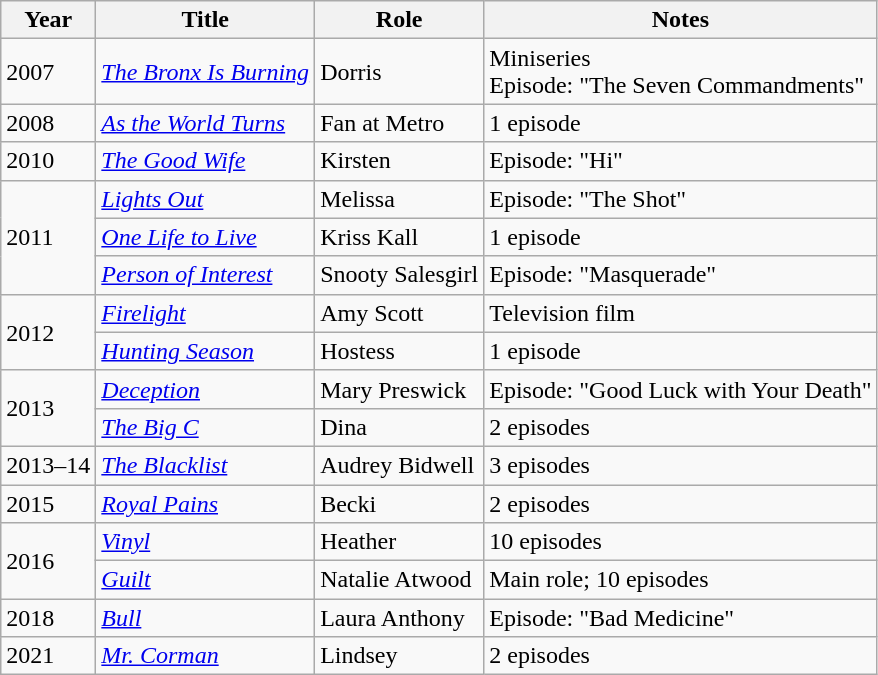<table class="wikitable sortable">
<tr>
<th>Year</th>
<th>Title</th>
<th>Role</th>
<th class="unsortable">Notes</th>
</tr>
<tr>
<td>2007</td>
<td><em><a href='#'>The Bronx Is Burning</a></em></td>
<td>Dorris</td>
<td>Miniseries<br>Episode: "The Seven Commandments"</td>
</tr>
<tr>
<td>2008</td>
<td><em><a href='#'>As the World Turns</a></em></td>
<td>Fan at Metro</td>
<td>1 episode</td>
</tr>
<tr>
<td>2010</td>
<td><em><a href='#'>The Good Wife</a></em></td>
<td>Kirsten</td>
<td>Episode: "Hi"</td>
</tr>
<tr>
<td rowspan="3">2011</td>
<td><em><a href='#'>Lights Out</a></em></td>
<td>Melissa</td>
<td>Episode: "The Shot"</td>
</tr>
<tr>
<td><em><a href='#'>One Life to Live</a></em></td>
<td>Kriss Kall</td>
<td>1 episode</td>
</tr>
<tr>
<td><em><a href='#'>Person of Interest</a></em></td>
<td>Snooty Salesgirl</td>
<td>Episode: "Masquerade"</td>
</tr>
<tr>
<td rowspan="2">2012</td>
<td><em><a href='#'>Firelight</a></em></td>
<td>Amy Scott</td>
<td>Television film</td>
</tr>
<tr>
<td><em><a href='#'>Hunting Season</a></em></td>
<td>Hostess</td>
<td>1 episode</td>
</tr>
<tr>
<td rowspan="2">2013</td>
<td><em><a href='#'>Deception</a></em></td>
<td>Mary Preswick</td>
<td>Episode: "Good Luck with Your Death"</td>
</tr>
<tr>
<td><em><a href='#'>The Big C</a></em></td>
<td>Dina</td>
<td>2 episodes</td>
</tr>
<tr>
<td>2013–14</td>
<td><em><a href='#'>The Blacklist</a></em></td>
<td>Audrey Bidwell</td>
<td>3 episodes</td>
</tr>
<tr>
<td>2015</td>
<td><em><a href='#'>Royal Pains</a></em></td>
<td>Becki</td>
<td>2 episodes</td>
</tr>
<tr>
<td rowspan="2">2016</td>
<td><em><a href='#'>Vinyl</a></em></td>
<td>Heather</td>
<td>10 episodes</td>
</tr>
<tr>
<td><em><a href='#'>Guilt</a></em></td>
<td>Natalie Atwood</td>
<td>Main role; 10 episodes</td>
</tr>
<tr>
<td>2018</td>
<td><em><a href='#'>Bull</a></em></td>
<td>Laura Anthony</td>
<td>Episode: "Bad Medicine"</td>
</tr>
<tr>
<td>2021</td>
<td><em><a href='#'>Mr. Corman</a></em></td>
<td>Lindsey</td>
<td>2 episodes</td>
</tr>
</table>
